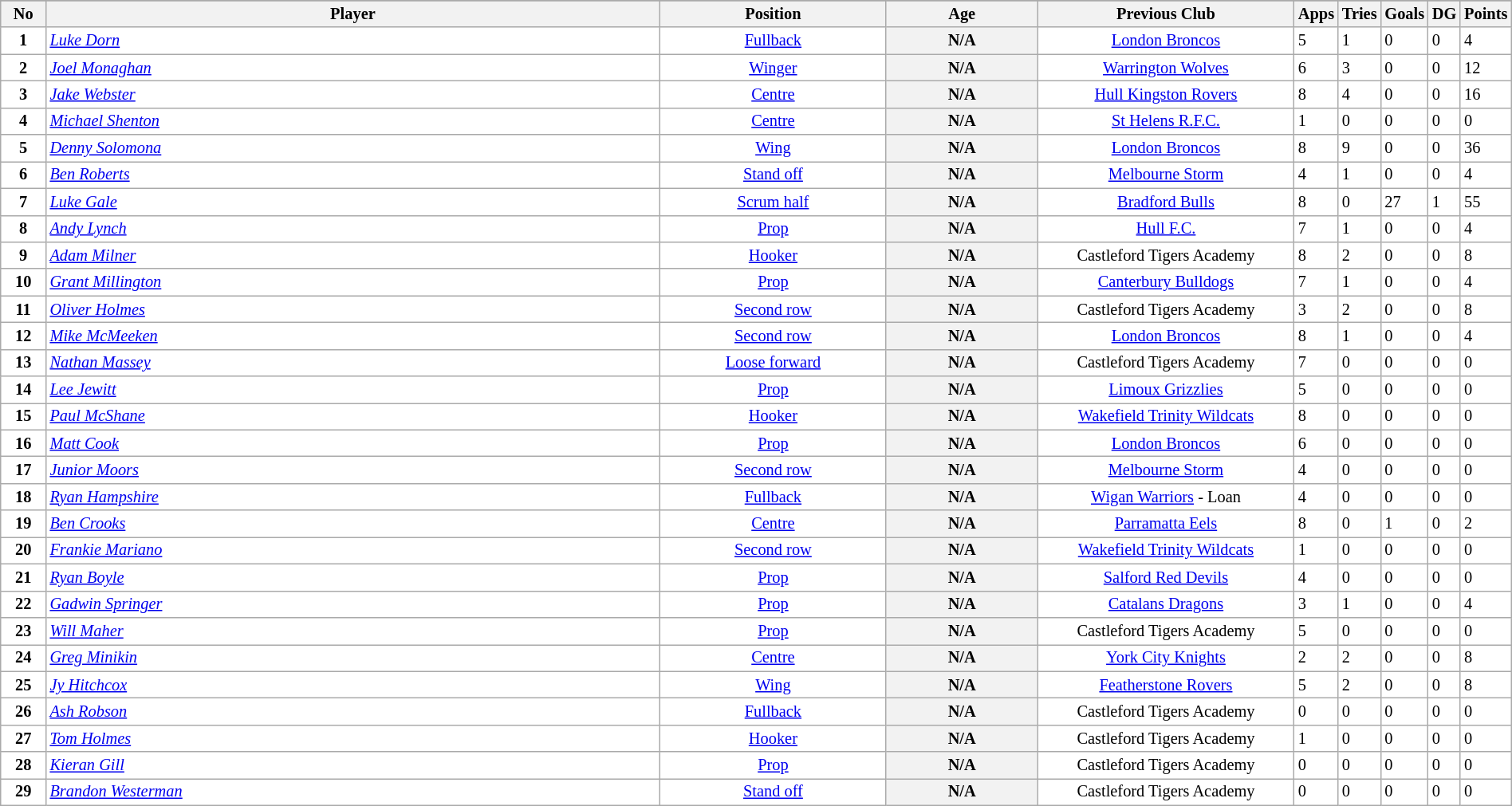<table class="wikitable sortable" width="100%" style="font-size:85%">
<tr bgcolor="#efefef">
</tr>
<tr bgcolor="#efefef">
<th width=3%>No</th>
<th !width=47%>Player</th>
<th width=15%>Position</th>
<th width=1%>Age</th>
<th width=17%>Previous Club</th>
<th width="20">Apps</th>
<th width="20">Tries</th>
<th width="20">Goals</th>
<th width="20">DG</th>
<th width="20">Points</th>
</tr>
<tr bgcolor=#FFFFFF>
<td align=center><strong>1</strong></td>
<td><em><a href='#'>Luke Dorn</a></em></td>
<td align=center><a href='#'>Fullback</a></td>
<th width=10%>N/A</th>
<td align=center><a href='#'>London Broncos</a></td>
<td align=centre>5</td>
<td align=centre>1</td>
<td align=centre>0</td>
<td align=centre>0</td>
<td align=centre>4</td>
</tr>
<tr bgcolor=#FFFFFF>
<td align=center><strong>2</strong></td>
<td><em><a href='#'>Joel Monaghan</a></em></td>
<td align=center><a href='#'>Winger</a></td>
<th width=10%>N/A</th>
<td align=center><a href='#'>Warrington Wolves</a></td>
<td align=centre>6</td>
<td align=centre>3</td>
<td align=centre>0</td>
<td align=centre>0</td>
<td align=centre>12</td>
</tr>
<tr bgcolor=#FFFFFF>
<td align=center><strong>3</strong></td>
<td><em><a href='#'>Jake Webster</a></em></td>
<td align=center><a href='#'>Centre</a></td>
<th width=10%>N/A</th>
<td align=center><a href='#'>Hull Kingston Rovers</a></td>
<td align=centre>8</td>
<td align=centre>4</td>
<td align=centre>0</td>
<td align=centre>0</td>
<td align=centre>16</td>
</tr>
<tr bgcolor=#FFFFFF>
<td align=center><strong>4</strong></td>
<td><em><a href='#'>Michael Shenton</a></em></td>
<td align=center><a href='#'>Centre</a></td>
<th width=10%>N/A</th>
<td align=center><a href='#'>St Helens R.F.C.</a></td>
<td align=centre>1</td>
<td align=centre>0</td>
<td align=centre>0</td>
<td align=centre>0</td>
<td align=centre>0</td>
</tr>
<tr bgcolor=#FFFFFF>
<td align=center><strong>5</strong></td>
<td><em><a href='#'>Denny Solomona</a></em></td>
<td align=center><a href='#'>Wing</a></td>
<th width=10%>N/A</th>
<td align=center><a href='#'>London Broncos</a></td>
<td align=centre>8</td>
<td align=centre>9</td>
<td align=centre>0</td>
<td align=centre>0</td>
<td align=centre>36</td>
</tr>
<tr bgcolor=#FFFFFF>
<td align=center><strong>6</strong></td>
<td><em><a href='#'>Ben Roberts</a></em></td>
<td align=center><a href='#'>Stand off</a></td>
<th width=10%>N/A</th>
<td align=center><a href='#'>Melbourne Storm</a></td>
<td align=centre>4</td>
<td align=centre>1</td>
<td align=centre>0</td>
<td align=centre>0</td>
<td align=centre>4</td>
</tr>
<tr bgcolor=#FFFFFF>
<td align=center><strong>7</strong></td>
<td><em><a href='#'>Luke Gale</a></em></td>
<td align=center><a href='#'>Scrum half</a></td>
<th width=10%>N/A</th>
<td align=center><a href='#'>Bradford Bulls</a></td>
<td align=centre>8</td>
<td align=centre>0</td>
<td align=centre>27</td>
<td align=centre>1</td>
<td align=centre>55</td>
</tr>
<tr bgcolor=#FFFFFF>
<td align=center><strong>8</strong></td>
<td><em><a href='#'>Andy Lynch</a></em></td>
<td align=center><a href='#'>Prop</a></td>
<th width=10%>N/A</th>
<td align=center><a href='#'>Hull F.C.</a></td>
<td align=centre>7</td>
<td align=centre>1</td>
<td align=centre>0</td>
<td align=centre>0</td>
<td align=centre>4</td>
</tr>
<tr bgcolor=#FFFFFF>
<td align=center><strong>9</strong></td>
<td><em><a href='#'>Adam Milner</a></em></td>
<td align=center><a href='#'>Hooker</a></td>
<th width=10%>N/A</th>
<td align=center>Castleford Tigers Academy</td>
<td align=centre>8</td>
<td align=centre>2</td>
<td align=centre>0</td>
<td align=centre>0</td>
<td align=centre>8</td>
</tr>
<tr bgcolor=#FFFFFF>
<td align=center><strong>10</strong></td>
<td><em><a href='#'>Grant Millington</a></em></td>
<td align=center><a href='#'>Prop</a></td>
<th width=10%>N/A</th>
<td align=center><a href='#'>Canterbury Bulldogs</a></td>
<td align=centre>7</td>
<td align=centre>1</td>
<td align=centre>0</td>
<td align=centre>0</td>
<td align=centre>4</td>
</tr>
<tr bgcolor=#FFFFFF>
<td align=center><strong>11</strong></td>
<td><em><a href='#'>Oliver Holmes</a></em></td>
<td align=center><a href='#'>Second row</a></td>
<th width=10%>N/A</th>
<td align=center>Castleford Tigers Academy</td>
<td align=centre>3</td>
<td align=centre>2</td>
<td align=centre>0</td>
<td align=centre>0</td>
<td align=centre>8</td>
</tr>
<tr bgcolor=#FFFFFF>
<td align=center><strong>12</strong></td>
<td><em><a href='#'>Mike McMeeken</a></em></td>
<td align=center><a href='#'>Second row</a></td>
<th width=10%>N/A</th>
<td align=center><a href='#'>London Broncos</a></td>
<td align=centre>8</td>
<td align=centre>1</td>
<td align=centre>0</td>
<td align=centre>0</td>
<td align=centre>4</td>
</tr>
<tr bgcolor=#FFFFFF>
<td align=center><strong>13</strong></td>
<td><em><a href='#'>Nathan Massey</a></em></td>
<td align=center><a href='#'>Loose forward</a></td>
<th width=10%>N/A</th>
<td align=center>Castleford Tigers Academy</td>
<td align=centre>7</td>
<td align=centre>0</td>
<td align=centre>0</td>
<td align=centre>0</td>
<td align=centre>0</td>
</tr>
<tr bgcolor=#FFFFFF>
<td align=center><strong>14</strong></td>
<td><em><a href='#'>Lee Jewitt</a></em></td>
<td align=center><a href='#'>Prop</a></td>
<th width=10%>N/A</th>
<td align=center><a href='#'>Limoux Grizzlies</a></td>
<td align=centre>5</td>
<td align=centre>0</td>
<td align=centre>0</td>
<td align=centre>0</td>
<td align=centre>0</td>
</tr>
<tr bgcolor=#FFFFFF>
<td align=center><strong>15</strong></td>
<td><em><a href='#'>Paul McShane</a></em></td>
<td align=center><a href='#'>Hooker</a></td>
<th width=10%>N/A</th>
<td align=center><a href='#'>Wakefield Trinity Wildcats</a></td>
<td align=centre>8</td>
<td align=centre>0</td>
<td align=centre>0</td>
<td align=centre>0</td>
<td align=centre>0</td>
</tr>
<tr bgcolor=#FFFFFF>
<td align=center><strong>16</strong></td>
<td><em><a href='#'>Matt Cook</a></em></td>
<td align=center><a href='#'>Prop</a></td>
<th width=10%>N/A</th>
<td align=center><a href='#'>London Broncos</a></td>
<td align=centre>6</td>
<td align=centre>0</td>
<td align=centre>0</td>
<td align=centre>0</td>
<td align=centre>0</td>
</tr>
<tr bgcolor=#FFFFFF>
<td align=center><strong>17</strong></td>
<td><em><a href='#'>Junior Moors</a></em></td>
<td align=center><a href='#'>Second row</a></td>
<th width=10%>N/A</th>
<td align=center><a href='#'>Melbourne Storm</a></td>
<td align=centre>4</td>
<td align=centre>0</td>
<td align=centre>0</td>
<td align=centre>0</td>
<td align=centre>0</td>
</tr>
<tr bgcolor=#FFFFFF>
<td align=center><strong>18</strong></td>
<td><em><a href='#'>Ryan Hampshire</a></em></td>
<td align=center><a href='#'>Fullback</a></td>
<th width=10%>N/A</th>
<td align=center><a href='#'>Wigan Warriors</a> - Loan</td>
<td align=centre>4</td>
<td align=centre>0</td>
<td align=centre>0</td>
<td align=centre>0</td>
<td align=centre>0</td>
</tr>
<tr bgcolor=#FFFFFF>
<td align=center><strong>19</strong></td>
<td><em><a href='#'>Ben Crooks</a></em></td>
<td align=center><a href='#'>Centre</a></td>
<th width=10%>N/A</th>
<td align=center><a href='#'>Parramatta Eels</a></td>
<td align=centre>8</td>
<td align=centre>0</td>
<td align=centre>1</td>
<td align=centre>0</td>
<td align=centre>2</td>
</tr>
<tr bgcolor=#FFFFFF>
<td align=center><strong>20</strong></td>
<td><em><a href='#'>Frankie Mariano</a></em></td>
<td align=center><a href='#'>Second row</a></td>
<th width=10%>N/A</th>
<td align=center><a href='#'>Wakefield Trinity Wildcats</a></td>
<td align=centre>1</td>
<td align=centre>0</td>
<td align=centre>0</td>
<td align=centre>0</td>
<td align=centre>0</td>
</tr>
<tr bgcolor=#FFFFFF>
<td align=center><strong>21</strong></td>
<td><em><a href='#'>Ryan Boyle</a></em></td>
<td align=center><a href='#'>Prop</a></td>
<th width=10%>N/A</th>
<td align=center><a href='#'>Salford Red Devils</a></td>
<td align=centre>4</td>
<td align=centre>0</td>
<td align=centre>0</td>
<td align=centre>0</td>
<td align=centre>0</td>
</tr>
<tr bgcolor=#FFFFFF>
<td align=center><strong>22</strong></td>
<td><em><a href='#'>Gadwin Springer</a></em></td>
<td align=center><a href='#'>Prop</a></td>
<th width=10%>N/A</th>
<td align=center><a href='#'>Catalans Dragons</a></td>
<td align=centre>3</td>
<td align=centre>1</td>
<td align=centre>0</td>
<td align=centre>0</td>
<td align=centre>4</td>
</tr>
<tr bgcolor=#FFFFFF>
<td align=center><strong>23</strong></td>
<td><em><a href='#'>Will Maher</a></em></td>
<td align=center><a href='#'>Prop</a></td>
<th width=10%>N/A</th>
<td align=center>Castleford Tigers Academy</td>
<td align=centre>5</td>
<td align=centre>0</td>
<td align=centre>0</td>
<td align=centre>0</td>
<td align=centre>0</td>
</tr>
<tr bgcolor=#FFFFFF>
<td align=center><strong>24</strong></td>
<td><em><a href='#'>Greg Minikin</a></em></td>
<td align=center><a href='#'>Centre</a></td>
<th width=10%>N/A</th>
<td align=center><a href='#'>York City Knights</a></td>
<td align=centre>2</td>
<td align=centre>2</td>
<td align=centre>0</td>
<td align=centre>0</td>
<td align=centre>8</td>
</tr>
<tr bgcolor=#FFFFFF>
<td align=center><strong>25</strong></td>
<td><em><a href='#'>Jy Hitchcox</a></em></td>
<td align=center><a href='#'>Wing</a></td>
<th width=10%>N/A</th>
<td align=center><a href='#'>Featherstone Rovers</a></td>
<td align=centre>5</td>
<td align=centre>2</td>
<td align=centre>0</td>
<td align=centre>0</td>
<td align=centre>8</td>
</tr>
<tr bgcolor=#FFFFFF>
<td align=center><strong>26</strong></td>
<td><em><a href='#'>Ash Robson</a></em></td>
<td align=center><a href='#'>Fullback</a></td>
<th width=10%>N/A</th>
<td align=center>Castleford Tigers Academy</td>
<td align=centre>0</td>
<td align=centre>0</td>
<td align=centre>0</td>
<td align=centre>0</td>
<td align=centre>0</td>
</tr>
<tr bgcolor=#FFFFFF>
<td align=center><strong>27</strong></td>
<td><em><a href='#'>Tom Holmes</a></em></td>
<td align=center><a href='#'>Hooker</a></td>
<th width=10%>N/A</th>
<td align=center>Castleford Tigers Academy</td>
<td align=centre>1</td>
<td align=centre>0</td>
<td align=centre>0</td>
<td align=centre>0</td>
<td align=centre>0</td>
</tr>
<tr bgcolor=#FFFFFF>
<td align=center><strong>28</strong></td>
<td><em><a href='#'>Kieran Gill</a></em></td>
<td align=center><a href='#'>Prop</a></td>
<th width=10%>N/A</th>
<td align=center>Castleford Tigers Academy</td>
<td align=centre>0</td>
<td align=centre>0</td>
<td align=centre>0</td>
<td align=centre>0</td>
<td align=centre>0</td>
</tr>
<tr bgcolor=#FFFFFF>
<td align=center><strong>29</strong></td>
<td><em><a href='#'>Brandon Westerman</a></em></td>
<td align=center><a href='#'>Stand off</a></td>
<th width=10%>N/A</th>
<td align=center>Castleford Tigers Academy</td>
<td align=centre>0</td>
<td align=centre>0</td>
<td align=centre>0</td>
<td align=centre>0</td>
<td align=centre>0</td>
</tr>
</table>
